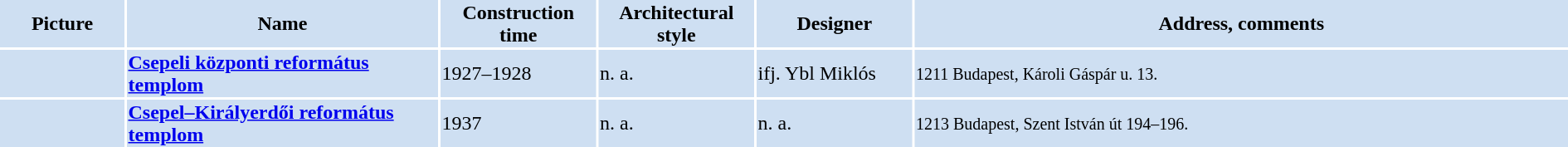<table width="100%">
<tr>
<th bgcolor="#CEDFF2" width="8%">Picture</th>
<th bgcolor="#CEDFF2" width="20%">Name</th>
<th bgcolor="#CEDFF2" width="10%">Construction time</th>
<th bgcolor="#CEDFF2" width="10%">Architectural style</th>
<th bgcolor="#CEDFF2" width="10%">Designer</th>
<th bgcolor="#CEDFF2" width="42%">Address, comments</th>
</tr>
<tr>
<td bgcolor="#CEDFF2"></td>
<td bgcolor="#CEDFF2"><strong><a href='#'>Csepeli központi református templom</a></strong></td>
<td bgcolor="#CEDFF2">1927–1928</td>
<td bgcolor="#CEDFF2">n. a.</td>
<td bgcolor="#CEDFF2">ifj. Ybl Miklós</td>
<td bgcolor="#CEDFF2"><small>1211 Budapest, Károli Gáspár u. 13. </small></td>
</tr>
<tr>
<td bgcolor="#CEDFF2"></td>
<td bgcolor="#CEDFF2"><strong><a href='#'>Csepel–Királyerdői református templom</a></strong></td>
<td bgcolor="#CEDFF2">1937</td>
<td bgcolor="#CEDFF2">n. a.</td>
<td bgcolor="#CEDFF2">n. a.</td>
<td bgcolor="#CEDFF2"><small>1213 Budapest, Szent István út 194–196. </small></td>
</tr>
</table>
